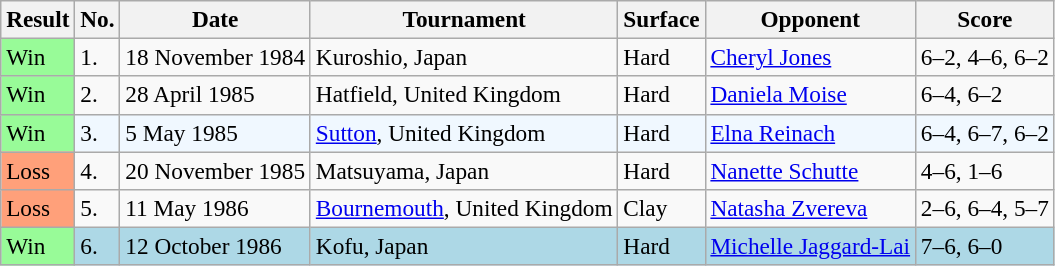<table class="sortable wikitable" style=font-size:97%>
<tr>
<th>Result</th>
<th>No.</th>
<th>Date</th>
<th>Tournament</th>
<th>Surface</th>
<th>Opponent</th>
<th>Score</th>
</tr>
<tr>
<td style="background:#98fb98;">Win</td>
<td>1.</td>
<td>18 November 1984</td>
<td>Kuroshio, Japan</td>
<td>Hard</td>
<td> <a href='#'>Cheryl Jones</a></td>
<td>6–2, 4–6, 6–2</td>
</tr>
<tr>
<td style="background:#98fb98;">Win</td>
<td>2.</td>
<td>28 April 1985</td>
<td>Hatfield, United Kingdom</td>
<td>Hard</td>
<td> <a href='#'>Daniela Moise</a></td>
<td>6–4, 6–2</td>
</tr>
<tr style="background:#f0f8ff;">
<td style="background:#98fb98;">Win</td>
<td>3.</td>
<td>5 May 1985</td>
<td><a href='#'>Sutton</a>, United Kingdom</td>
<td>Hard</td>
<td> <a href='#'>Elna Reinach</a></td>
<td>6–4, 6–7, 6–2</td>
</tr>
<tr>
<td style="background:#ffa07a;">Loss</td>
<td>4.</td>
<td>20 November 1985</td>
<td>Matsuyama, Japan</td>
<td>Hard</td>
<td> <a href='#'>Nanette Schutte</a></td>
<td>4–6, 1–6</td>
</tr>
<tr>
<td style="background:#ffa07a;">Loss</td>
<td>5.</td>
<td>11 May 1986</td>
<td><a href='#'>Bournemouth</a>, United Kingdom</td>
<td>Clay</td>
<td> <a href='#'>Natasha Zvereva</a></td>
<td>2–6, 6–4, 5–7</td>
</tr>
<tr bgcolor=lightblue>
<td style="background:#98fb98;">Win</td>
<td>6.</td>
<td>12 October 1986</td>
<td>Kofu, Japan</td>
<td>Hard</td>
<td> <a href='#'>Michelle Jaggard-Lai</a></td>
<td>7–6, 6–0</td>
</tr>
</table>
